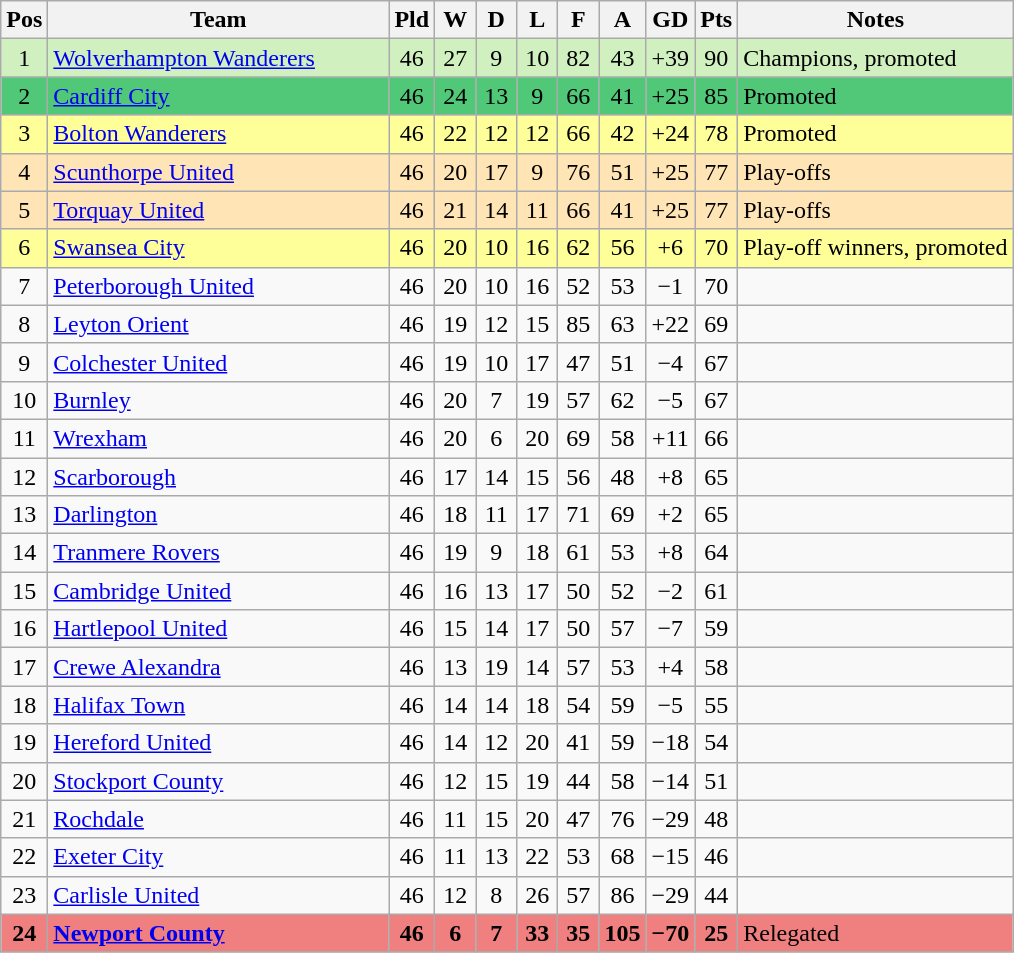<table class="wikitable" style="text-align:center">
<tr>
<th width=20>Pos</th>
<th width=220>Team</th>
<th width=20>Pld</th>
<th width=20>W</th>
<th width=20>D</th>
<th width=20>L</th>
<th width=20>F</th>
<th width=20>A</th>
<th width=20>GD</th>
<th width=20>Pts</th>
<th>Notes</th>
</tr>
<tr bgcolor="#D0F0C0">
<td>1</td>
<td align="left"><a href='#'>Wolverhampton Wanderers</a></td>
<td>46</td>
<td>27</td>
<td>9</td>
<td>10</td>
<td>82</td>
<td>43</td>
<td>+39</td>
<td>90</td>
<td align="left">Champions, promoted</td>
</tr>
<tr style="background:#50C878;">
<td>2</td>
<td align="left"><a href='#'>Cardiff City</a></td>
<td>46</td>
<td>24</td>
<td>13</td>
<td>9</td>
<td>66</td>
<td>41</td>
<td>+25</td>
<td>85</td>
<td align="left">Promoted</td>
</tr>
<tr style="background:#FFFF99;">
<td>3</td>
<td align="left"><a href='#'>Bolton Wanderers</a></td>
<td>46</td>
<td>22</td>
<td>12</td>
<td>12</td>
<td>66</td>
<td>42</td>
<td>+24</td>
<td>78</td>
<td align="left">Promoted</td>
</tr>
<tr bgcolor="#FFE4B5">
<td>4</td>
<td align="left"><a href='#'>Scunthorpe United</a></td>
<td>46</td>
<td>20</td>
<td>17</td>
<td>9</td>
<td>76</td>
<td>51</td>
<td>+25</td>
<td>77</td>
<td align="left">Play-offs</td>
</tr>
<tr bgcolor="#FFE4B5">
<td>5</td>
<td align="left"><a href='#'>Torquay United</a></td>
<td>46</td>
<td>21</td>
<td>14</td>
<td>11</td>
<td>66</td>
<td>41</td>
<td>+25</td>
<td>77</td>
<td align="left">Play-offs</td>
</tr>
<tr style="background:#FFFF99;">
<td>6</td>
<td align="left"><a href='#'>Swansea City</a></td>
<td>46</td>
<td>20</td>
<td>10</td>
<td>16</td>
<td>62</td>
<td>56</td>
<td>+6</td>
<td>70</td>
<td align="left">Play-off winners, promoted</td>
</tr>
<tr>
<td>7</td>
<td align="left"><a href='#'>Peterborough United</a></td>
<td>46</td>
<td>20</td>
<td>10</td>
<td>16</td>
<td>52</td>
<td>53</td>
<td>−1</td>
<td>70</td>
<td></td>
</tr>
<tr>
<td>8</td>
<td align="left"><a href='#'>Leyton Orient</a></td>
<td>46</td>
<td>19</td>
<td>12</td>
<td>15</td>
<td>85</td>
<td>63</td>
<td>+22</td>
<td>69</td>
<td></td>
</tr>
<tr>
<td>9</td>
<td align="left"><a href='#'>Colchester United</a></td>
<td>46</td>
<td>19</td>
<td>10</td>
<td>17</td>
<td>47</td>
<td>51</td>
<td>−4</td>
<td>67</td>
<td></td>
</tr>
<tr>
<td>10</td>
<td align="left"><a href='#'>Burnley</a></td>
<td>46</td>
<td>20</td>
<td>7</td>
<td>19</td>
<td>57</td>
<td>62</td>
<td>−5</td>
<td>67</td>
<td></td>
</tr>
<tr>
<td>11</td>
<td align="left"><a href='#'>Wrexham</a></td>
<td>46</td>
<td>20</td>
<td>6</td>
<td>20</td>
<td>69</td>
<td>58</td>
<td>+11</td>
<td>66</td>
<td></td>
</tr>
<tr>
<td>12</td>
<td align="left"><a href='#'>Scarborough</a></td>
<td>46</td>
<td>17</td>
<td>14</td>
<td>15</td>
<td>56</td>
<td>48</td>
<td>+8</td>
<td>65</td>
<td></td>
</tr>
<tr>
<td>13</td>
<td align="left"><a href='#'>Darlington</a></td>
<td>46</td>
<td>18</td>
<td>11</td>
<td>17</td>
<td>71</td>
<td>69</td>
<td>+2</td>
<td>65</td>
<td></td>
</tr>
<tr>
<td>14</td>
<td align="left"><a href='#'>Tranmere Rovers</a></td>
<td>46</td>
<td>19</td>
<td>9</td>
<td>18</td>
<td>61</td>
<td>53</td>
<td>+8</td>
<td>64</td>
<td></td>
</tr>
<tr>
<td>15</td>
<td align="left"><a href='#'>Cambridge United</a></td>
<td>46</td>
<td>16</td>
<td>13</td>
<td>17</td>
<td>50</td>
<td>52</td>
<td>−2</td>
<td>61</td>
<td></td>
</tr>
<tr>
<td>16</td>
<td align="left"><a href='#'>Hartlepool United</a></td>
<td>46</td>
<td>15</td>
<td>14</td>
<td>17</td>
<td>50</td>
<td>57</td>
<td>−7</td>
<td>59</td>
<td></td>
</tr>
<tr>
<td>17</td>
<td align="left"><a href='#'>Crewe Alexandra</a></td>
<td>46</td>
<td>13</td>
<td>19</td>
<td>14</td>
<td>57</td>
<td>53</td>
<td>+4</td>
<td>58</td>
<td></td>
</tr>
<tr>
<td>18</td>
<td align="left"><a href='#'>Halifax Town</a></td>
<td>46</td>
<td>14</td>
<td>14</td>
<td>18</td>
<td>54</td>
<td>59</td>
<td>−5</td>
<td>55</td>
<td></td>
</tr>
<tr>
<td>19</td>
<td align="left"><a href='#'>Hereford United</a></td>
<td>46</td>
<td>14</td>
<td>12</td>
<td>20</td>
<td>41</td>
<td>59</td>
<td>−18</td>
<td>54</td>
<td></td>
</tr>
<tr>
<td>20</td>
<td align="left"><a href='#'>Stockport County</a></td>
<td>46</td>
<td>12</td>
<td>15</td>
<td>19</td>
<td>44</td>
<td>58</td>
<td>−14</td>
<td>51</td>
<td></td>
</tr>
<tr>
<td>21</td>
<td align="left"><a href='#'>Rochdale</a></td>
<td>46</td>
<td>11</td>
<td>15</td>
<td>20</td>
<td>47</td>
<td>76</td>
<td>−29</td>
<td>48</td>
<td></td>
</tr>
<tr>
<td>22</td>
<td align="left"><a href='#'>Exeter City</a></td>
<td>46</td>
<td>11</td>
<td>13</td>
<td>22</td>
<td>53</td>
<td>68</td>
<td>−15</td>
<td>46</td>
<td></td>
</tr>
<tr>
<td>23</td>
<td align="left"><a href='#'>Carlisle United</a></td>
<td>46</td>
<td>12</td>
<td>8</td>
<td>26</td>
<td>57</td>
<td>86</td>
<td>−29</td>
<td>44</td>
<td></td>
</tr>
<tr style="background:#F08080;">
<td><strong>24</strong></td>
<td align="left"><strong><a href='#'>Newport County</a></strong></td>
<td><strong>46</strong></td>
<td><strong>6</strong></td>
<td><strong>7</strong></td>
<td><strong>33</strong></td>
<td><strong>35</strong></td>
<td><strong>105</strong></td>
<td><strong>−70</strong></td>
<td><strong>25</strong></td>
<td align="left">Relegated</td>
</tr>
</table>
